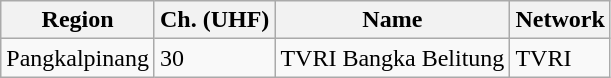<table class="wikitable">
<tr>
<th>Region</th>
<th>Ch. (UHF)</th>
<th>Name</th>
<th>Network</th>
</tr>
<tr>
<td>Pangkalpinang</td>
<td>30</td>
<td>TVRI Bangka Belitung</td>
<td>TVRI</td>
</tr>
</table>
